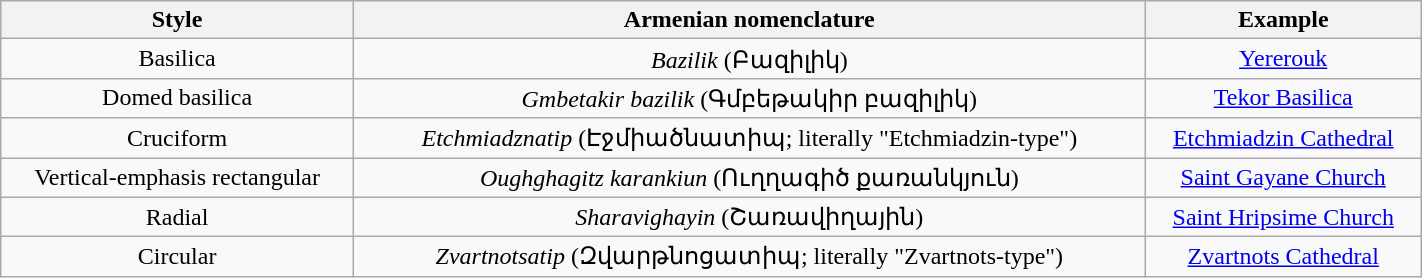<table class="wikitable" style="margin:1em auto; width:75%; text-align:center">
<tr>
<th>Style</th>
<th>Armenian nomenclature</th>
<th>Example</th>
</tr>
<tr>
<td>Basilica</td>
<td><em>Bazilik</em> (Բազիլիկ)</td>
<td><a href='#'>Yererouk</a></td>
</tr>
<tr>
<td>Domed basilica</td>
<td><em>Gmbetakir bazilik</em> (Գմբեթակիր բազիլիկ)</td>
<td><a href='#'>Tekor Basilica</a></td>
</tr>
<tr>
<td>Cruciform</td>
<td><em>Etchmiadznatip</em> (Էջմիածնատիպ; literally "Etchmiadzin-type")</td>
<td><a href='#'>Etchmiadzin Cathedral</a></td>
</tr>
<tr>
<td>Vertical-emphasis rectangular</td>
<td><em>Oughghagitz karankiun</em> (Ուղղագիծ քառանկյուն)</td>
<td><a href='#'>Saint Gayane Church</a></td>
</tr>
<tr>
<td>Radial</td>
<td><em>Sharavighayin</em> (Շառավիղային)</td>
<td><a href='#'>Saint Hripsime Church</a></td>
</tr>
<tr>
<td>Circular</td>
<td><em>Zvartnotsatip</em> (Զվարթնոցատիպ; literally "Zvartnots-type")</td>
<td><a href='#'>Zvartnots Cathedral</a></td>
</tr>
</table>
